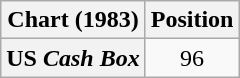<table class="wikitable plainrowheaders" style="text-align:center">
<tr>
<th scope="col">Chart (1983)</th>
<th scope="col">Position</th>
</tr>
<tr>
<th scope="row">US <em>Cash Box</em></th>
<td>96</td>
</tr>
</table>
